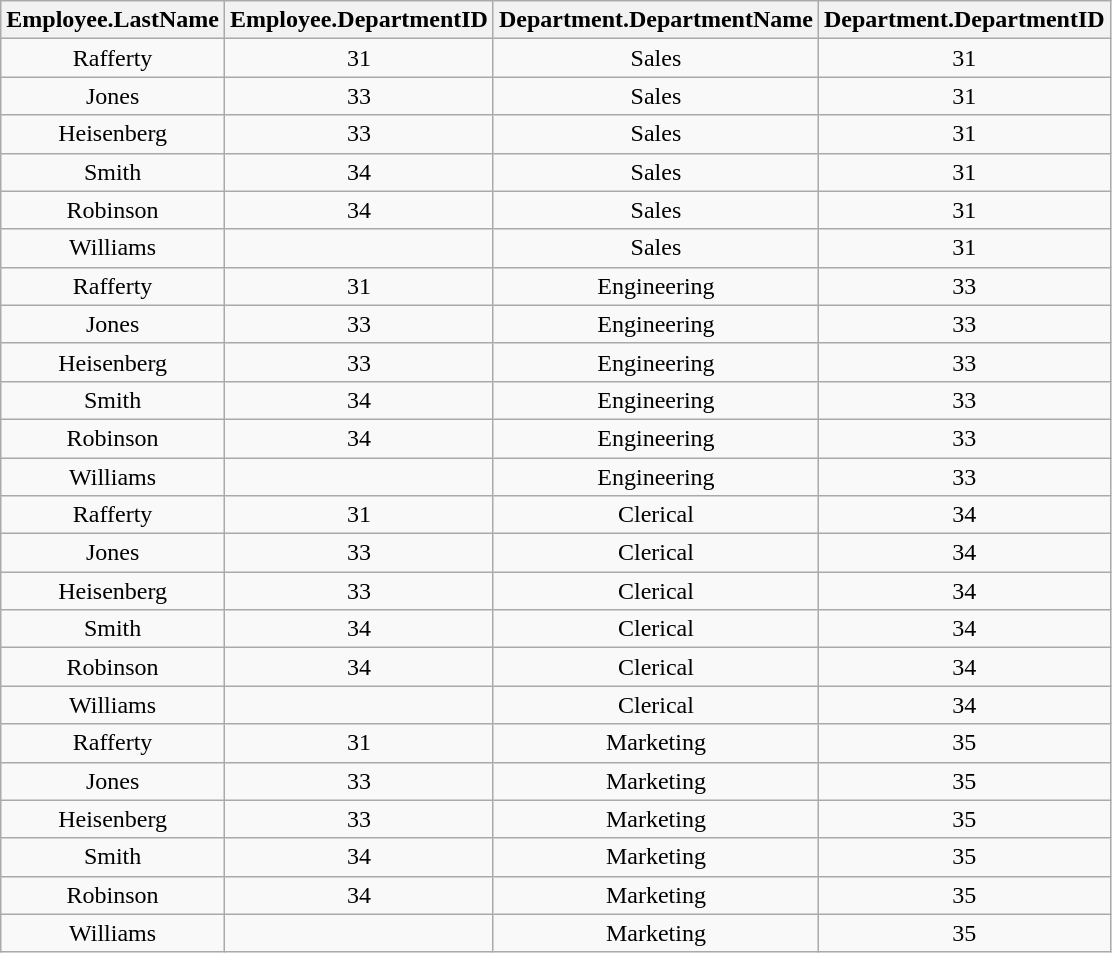<table class="wikitable" style="text-align:center">
<tr>
<th>Employee.LastName</th>
<th>Employee.DepartmentID</th>
<th>Department.DepartmentName</th>
<th>Department.DepartmentID</th>
</tr>
<tr>
<td>Rafferty</td>
<td>31</td>
<td>Sales</td>
<td>31</td>
</tr>
<tr>
<td>Jones</td>
<td>33</td>
<td>Sales</td>
<td>31</td>
</tr>
<tr>
<td>Heisenberg</td>
<td>33</td>
<td>Sales</td>
<td>31</td>
</tr>
<tr>
<td>Smith</td>
<td>34</td>
<td>Sales</td>
<td>31</td>
</tr>
<tr>
<td>Robinson</td>
<td>34</td>
<td>Sales</td>
<td>31</td>
</tr>
<tr>
<td>Williams</td>
<td></td>
<td>Sales</td>
<td>31</td>
</tr>
<tr>
<td>Rafferty</td>
<td>31</td>
<td>Engineering</td>
<td>33</td>
</tr>
<tr>
<td>Jones</td>
<td>33</td>
<td>Engineering</td>
<td>33</td>
</tr>
<tr>
<td>Heisenberg</td>
<td>33</td>
<td>Engineering</td>
<td>33</td>
</tr>
<tr>
<td>Smith</td>
<td>34</td>
<td>Engineering</td>
<td>33</td>
</tr>
<tr>
<td>Robinson</td>
<td>34</td>
<td>Engineering</td>
<td>33</td>
</tr>
<tr>
<td>Williams</td>
<td></td>
<td>Engineering</td>
<td>33</td>
</tr>
<tr>
<td>Rafferty</td>
<td>31</td>
<td>Clerical</td>
<td>34</td>
</tr>
<tr>
<td>Jones</td>
<td>33</td>
<td>Clerical</td>
<td>34</td>
</tr>
<tr>
<td>Heisenberg</td>
<td>33</td>
<td>Clerical</td>
<td>34</td>
</tr>
<tr>
<td>Smith</td>
<td>34</td>
<td>Clerical</td>
<td>34</td>
</tr>
<tr>
<td>Robinson</td>
<td>34</td>
<td>Clerical</td>
<td>34</td>
</tr>
<tr>
<td>Williams</td>
<td></td>
<td>Clerical</td>
<td>34</td>
</tr>
<tr>
<td>Rafferty</td>
<td>31</td>
<td>Marketing</td>
<td>35</td>
</tr>
<tr>
<td>Jones</td>
<td>33</td>
<td>Marketing</td>
<td>35</td>
</tr>
<tr>
<td>Heisenberg</td>
<td>33</td>
<td>Marketing</td>
<td>35</td>
</tr>
<tr>
<td>Smith</td>
<td>34</td>
<td>Marketing</td>
<td>35</td>
</tr>
<tr>
<td>Robinson</td>
<td>34</td>
<td>Marketing</td>
<td>35</td>
</tr>
<tr>
<td>Williams</td>
<td></td>
<td>Marketing</td>
<td>35</td>
</tr>
</table>
